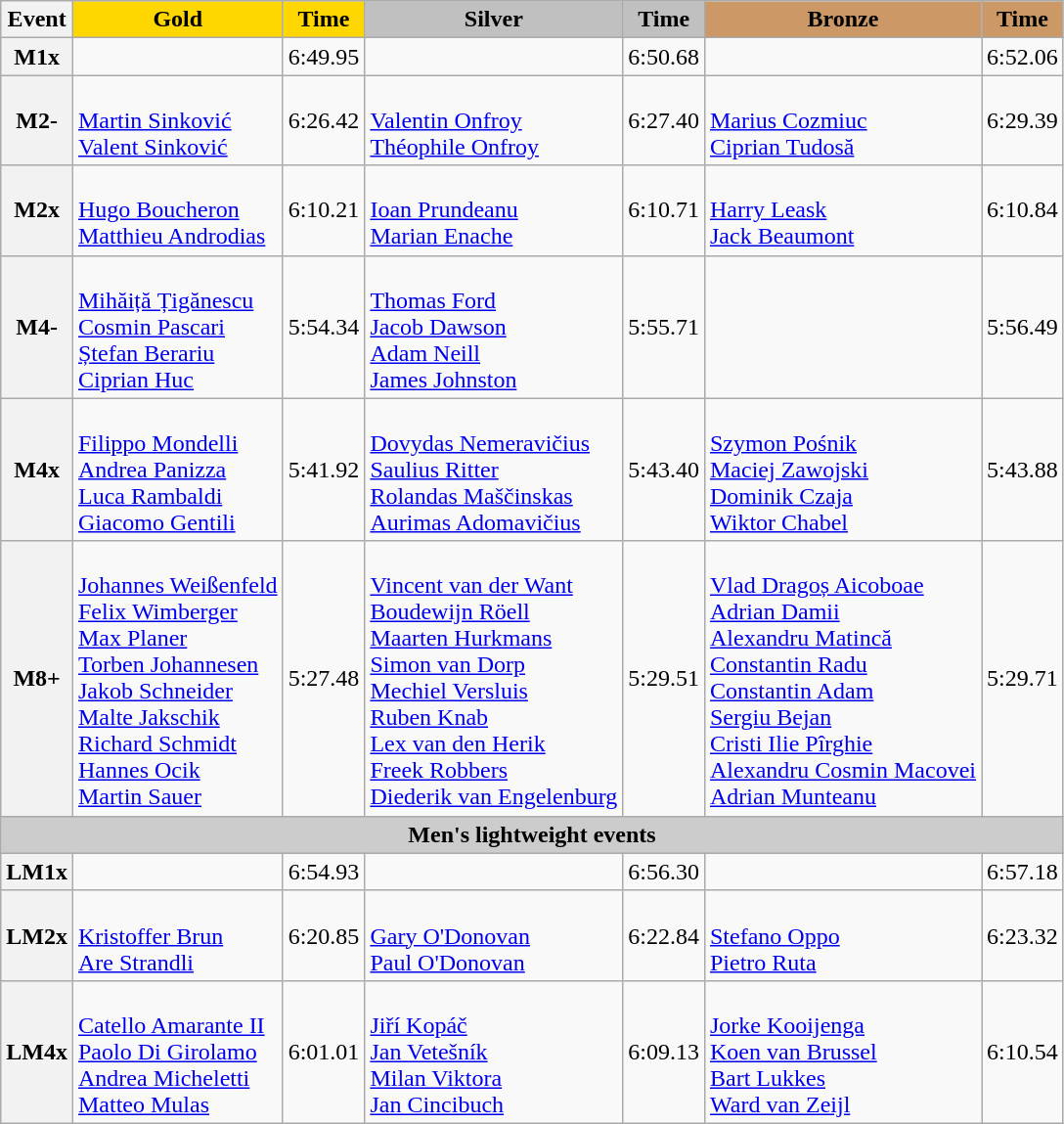<table class="wikitable">
<tr>
<th scope="col">Event</th>
<th scope="col" style="background:gold;">Gold</th>
<th scope="col" style="background:gold;">Time</th>
<th scope="col" style="background:silver;">Silver</th>
<th scope="col" style="background:silver;">Time</th>
<th scope="col" style="background:#c96;">Bronze</th>
<th scope="col" style="background:#c96;">Time</th>
</tr>
<tr>
<th scope="row">M1x</th>
<td></td>
<td>6:49.95</td>
<td></td>
<td>6:50.68</td>
<td></td>
<td>6:52.06</td>
</tr>
<tr>
<th scope="row">M2-</th>
<td><br><a href='#'>Martin Sinković</a><br><a href='#'>Valent Sinković</a></td>
<td>6:26.42</td>
<td><br><a href='#'>Valentin Onfroy</a><br><a href='#'>Théophile Onfroy</a></td>
<td>6:27.40</td>
<td><br><a href='#'>Marius Cozmiuc</a><br><a href='#'>Ciprian Tudosă</a></td>
<td>6:29.39</td>
</tr>
<tr>
<th scope="row">M2x</th>
<td><br><a href='#'>Hugo Boucheron</a><br><a href='#'>Matthieu Androdias</a></td>
<td>6:10.21</td>
<td><br><a href='#'>Ioan Prundeanu</a><br><a href='#'>Marian Enache</a></td>
<td>6:10.71</td>
<td><br><a href='#'>Harry Leask</a><br><a href='#'>Jack Beaumont</a></td>
<td>6:10.84</td>
</tr>
<tr>
<th scope="row">M4-</th>
<td><br><a href='#'>Mihăiță Țigănescu</a><br><a href='#'>Cosmin Pascari</a><br><a href='#'>Ștefan Berariu</a><br><a href='#'>Ciprian Huc</a></td>
<td>5:54.34</td>
<td><br><a href='#'>Thomas Ford</a><br><a href='#'>Jacob Dawson</a><br><a href='#'>Adam Neill</a><br><a href='#'>James Johnston</a></td>
<td>5:55.71</td>
<td><br><br><br><br></td>
<td>5:56.49</td>
</tr>
<tr>
<th scope="row">M4x</th>
<td><br><a href='#'>Filippo Mondelli</a><br><a href='#'>Andrea Panizza</a><br><a href='#'>Luca Rambaldi</a><br><a href='#'>Giacomo Gentili</a></td>
<td>5:41.92</td>
<td><br><a href='#'>Dovydas Nemeravičius</a><br><a href='#'>Saulius Ritter</a><br><a href='#'>Rolandas Maščinskas</a><br><a href='#'>Aurimas Adomavičius</a></td>
<td>5:43.40</td>
<td><br><a href='#'>Szymon Pośnik</a><br><a href='#'>Maciej Zawojski</a><br><a href='#'>Dominik Czaja</a><br><a href='#'>Wiktor Chabel</a></td>
<td>5:43.88</td>
</tr>
<tr>
<th scope="row">M8+</th>
<td><br><a href='#'>Johannes Weißenfeld</a><br><a href='#'>Felix Wimberger</a><br><a href='#'>Max Planer</a><br><a href='#'>Torben Johannesen</a><br><a href='#'>Jakob Schneider</a><br><a href='#'>Malte Jakschik</a><br><a href='#'>Richard Schmidt</a><br><a href='#'>Hannes Ocik</a><br><a href='#'>Martin Sauer</a></td>
<td>5:27.48</td>
<td><br><a href='#'>Vincent van der Want</a><br><a href='#'>Boudewijn Röell</a><br><a href='#'>Maarten Hurkmans</a><br><a href='#'>Simon van Dorp</a><br><a href='#'>Mechiel Versluis</a><br><a href='#'>Ruben Knab</a><br><a href='#'>Lex van den Herik</a><br><a href='#'>Freek Robbers</a><br><a href='#'>Diederik van Engelenburg</a></td>
<td>5:29.51</td>
<td><br><a href='#'>Vlad Dragoș Aicoboae</a><br><a href='#'>Adrian Damii</a><br><a href='#'>Alexandru Matincă</a><br><a href='#'>Constantin Radu</a><br><a href='#'>Constantin Adam</a><br><a href='#'>Sergiu Bejan</a><br><a href='#'>Cristi Ilie Pîrghie</a><br><a href='#'>Alexandru Cosmin Macovei</a><br><a href='#'>Adrian Munteanu</a></td>
<td>5:29.71</td>
</tr>
<tr>
<th colspan="7" style="background-color:#CCC;">Men's lightweight events</th>
</tr>
<tr>
<th scope="row">LM1x</th>
<td></td>
<td>6:54.93</td>
<td></td>
<td>6:56.30</td>
<td></td>
<td>6:57.18</td>
</tr>
<tr>
<th scope="row">LM2x</th>
<td><br><a href='#'>Kristoffer Brun</a><br><a href='#'>Are Strandli</a></td>
<td>6:20.85</td>
<td><br><a href='#'>Gary O'Donovan</a><br><a href='#'>Paul O'Donovan</a></td>
<td>6:22.84</td>
<td><br><a href='#'>Stefano Oppo</a><br><a href='#'>Pietro Ruta</a></td>
<td>6:23.32</td>
</tr>
<tr>
<th scope="row">LM4x</th>
<td><br><a href='#'>Catello Amarante II</a><br><a href='#'>Paolo Di Girolamo</a><br><a href='#'>Andrea Micheletti</a><br><a href='#'>Matteo Mulas</a></td>
<td>6:01.01</td>
<td><br><a href='#'>Jiří Kopáč</a><br><a href='#'>Jan Vetešník</a><br><a href='#'>Milan Viktora</a><br><a href='#'>Jan Cincibuch</a></td>
<td>6:09.13</td>
<td><br><a href='#'>Jorke Kooijenga</a><br><a href='#'>Koen van Brussel</a><br><a href='#'>Bart Lukkes</a><br><a href='#'>Ward van Zeijl</a></td>
<td>6:10.54</td>
</tr>
</table>
